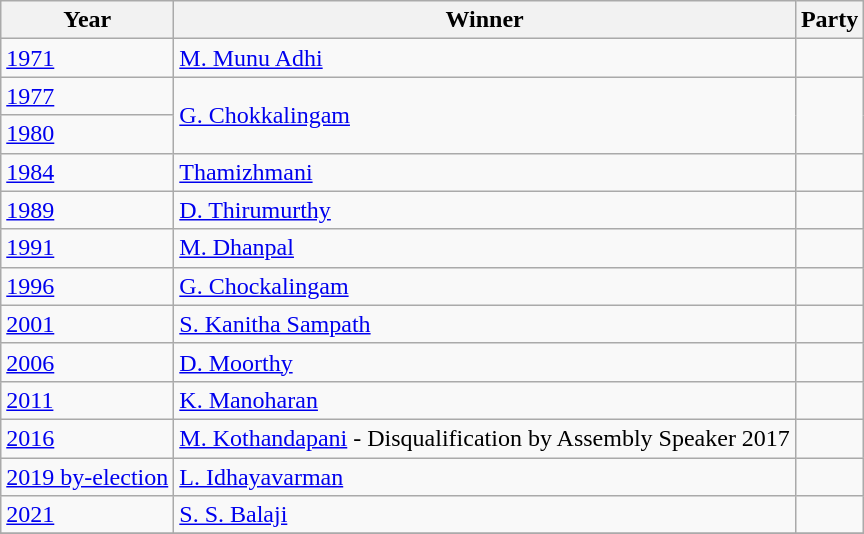<table class="wikitable sortable">
<tr>
<th>Year</th>
<th>Winner</th>
<th colspan="2">Party</th>
</tr>
<tr>
<td><a href='#'>1971</a></td>
<td><a href='#'>M. Munu Adhi</a></td>
<td></td>
</tr>
<tr>
<td><a href='#'>1977</a></td>
<td rowspan=2><a href='#'>G. Chokkalingam</a></td>
</tr>
<tr>
<td><a href='#'>1980</a></td>
</tr>
<tr>
<td><a href='#'>1984</a></td>
<td><a href='#'>Thamizhmani</a></td>
<td></td>
</tr>
<tr>
<td><a href='#'>1989</a></td>
<td><a href='#'>D. Thirumurthy</a></td>
<td></td>
</tr>
<tr>
<td><a href='#'>1991</a></td>
<td><a href='#'>M. Dhanpal</a></td>
<td></td>
</tr>
<tr>
<td><a href='#'>1996</a></td>
<td><a href='#'>G. Chockalingam</a></td>
<td></td>
</tr>
<tr>
<td><a href='#'>2001</a></td>
<td><a href='#'>S. Kanitha Sampath</a></td>
<td></td>
</tr>
<tr>
<td><a href='#'>2006</a></td>
<td><a href='#'>D. Moorthy</a></td>
<td></td>
</tr>
<tr>
<td><a href='#'>2011</a></td>
<td><a href='#'>K. Manoharan</a></td>
<td></td>
</tr>
<tr>
<td><a href='#'>2016</a></td>
<td><a href='#'>M. Kothandapani</a> - Disqualification by Assembly Speaker 2017</td>
</tr>
<tr>
<td><a href='#'>2019 by-election</a></td>
<td><a href='#'>L. Idhayavarman</a></td>
<td></td>
</tr>
<tr>
<td><a href='#'>2021</a></td>
<td><a href='#'>S. S. Balaji</a></td>
<td></td>
</tr>
<tr>
</tr>
</table>
